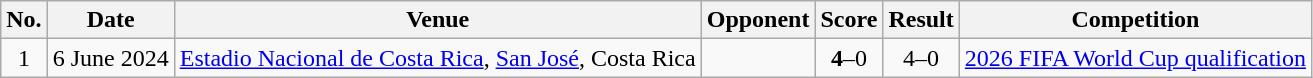<table class="wikitable sortable">
<tr>
<th scope="col">No.</th>
<th scope="col">Date</th>
<th scope="col">Venue</th>
<th scope="col">Opponent</th>
<th scope="col">Score</th>
<th scope="col">Result</th>
<th scope="col">Competition</th>
</tr>
<tr>
<td align="center">1</td>
<td>6 June 2024</td>
<td><a href='#'>Estadio Nacional de Costa Rica</a>, <a href='#'>San José</a>, Costa Rica</td>
<td></td>
<td align=center><strong>4</strong>–0</td>
<td align=center>4–0</td>
<td><a href='#'>2026 FIFA World Cup qualification</a></td>
</tr>
</table>
